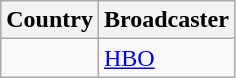<table class="wikitable">
<tr>
<th align=center>Country</th>
<th align=center>Broadcaster</th>
</tr>
<tr>
<td></td>
<td><a href='#'>HBO</a></td>
</tr>
</table>
